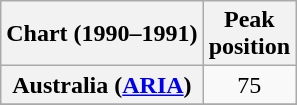<table class="wikitable sortable plainrowheaders">
<tr>
<th>Chart (1990–1991)</th>
<th>Peak<br>position</th>
</tr>
<tr>
<th scope="row">Australia (<a href='#'>ARIA</a>)</th>
<td align="center">75</td>
</tr>
<tr>
</tr>
<tr>
</tr>
<tr>
</tr>
</table>
